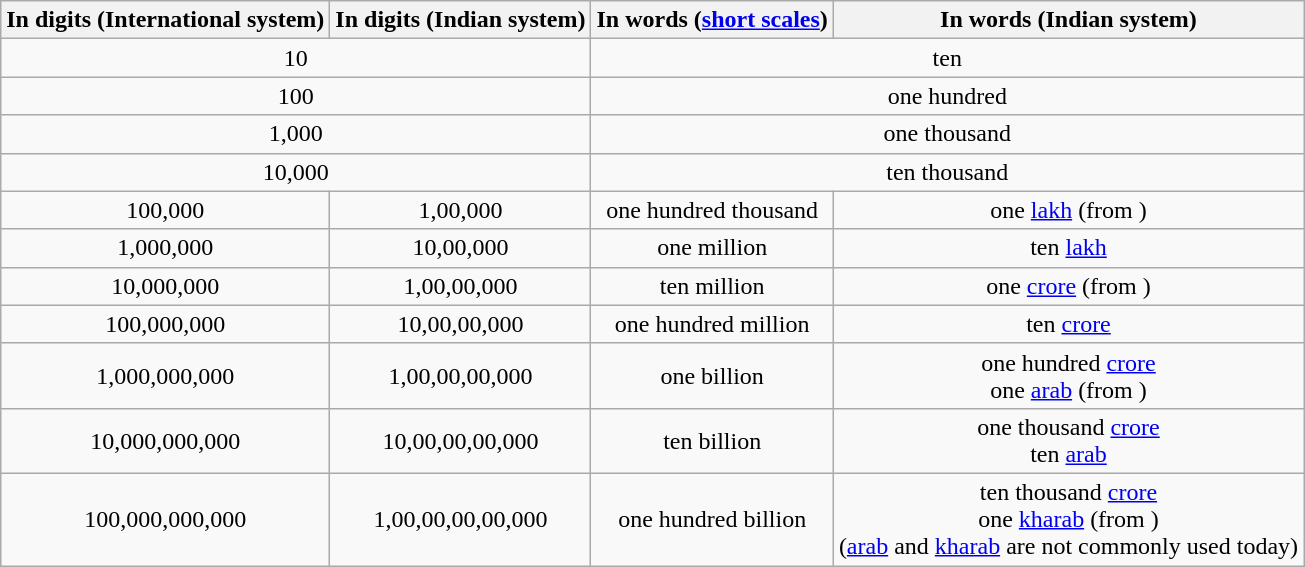<table class="wikitable" style="text-align:center">
<tr>
<th>In digits (International system)</th>
<th>In digits (Indian system)</th>
<th>In words (<a href='#'>short scales</a>)</th>
<th>In words (Indian system)</th>
</tr>
<tr>
<td colspan="2">10</td>
<td colspan="2">ten</td>
</tr>
<tr>
<td colspan="2">100</td>
<td colspan="2">one hundred</td>
</tr>
<tr>
<td colspan="2">1,000</td>
<td colspan="2">one thousand</td>
</tr>
<tr>
<td colspan="2">10,000</td>
<td colspan="2">ten thousand</td>
</tr>
<tr>
<td>100,000</td>
<td>1,00,000</td>
<td>one hundred thousand</td>
<td>one <a href='#'>lakh</a> (from  )</td>
</tr>
<tr>
<td>1,000,000</td>
<td>10,00,000</td>
<td>one million</td>
<td>ten <a href='#'>lakh</a></td>
</tr>
<tr>
<td>10,000,000</td>
<td>1,00,00,000</td>
<td>ten million</td>
<td>one <a href='#'>crore</a> (from  )</td>
</tr>
<tr>
<td>100,000,000</td>
<td>10,00,00,000</td>
<td>one hundred million</td>
<td>ten <a href='#'>crore</a></td>
</tr>
<tr>
<td>1,000,000,000</td>
<td>1,00,00,00,000</td>
<td>one billion</td>
<td>one hundred <a href='#'>crore</a><br>one <a href='#'>arab</a> (from  )</td>
</tr>
<tr>
<td>10,000,000,000</td>
<td>10,00,00,00,000</td>
<td>ten billion</td>
<td>one thousand <a href='#'>crore</a><br>ten <a href='#'>arab</a></td>
</tr>
<tr>
<td>100,000,000,000</td>
<td>1,00,00,00,00,000</td>
<td>one hundred billion</td>
<td>ten thousand <a href='#'>crore</a><br>one <a href='#'>kharab</a> (from  )<br>(<a href='#'>arab</a> and <a href='#'>kharab</a> are not commonly used today)</td>
</tr>
</table>
